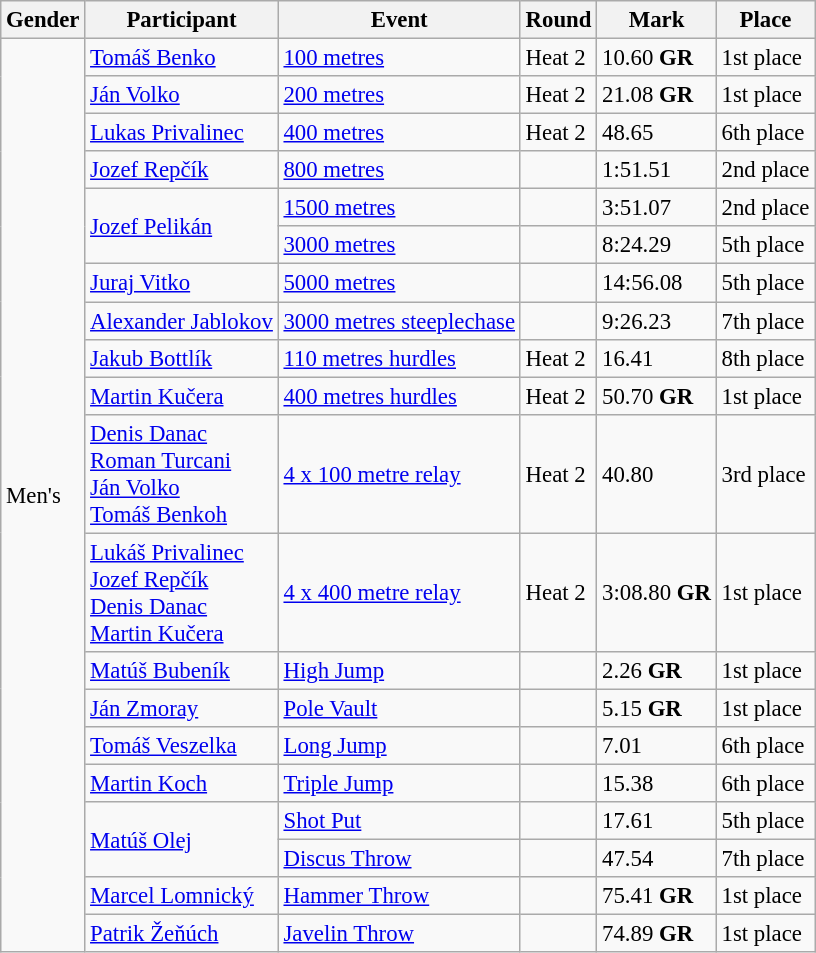<table class="wikitable" style="font-size: 95%;">
<tr>
<th>Gender</th>
<th>Participant</th>
<th>Event</th>
<th>Round</th>
<th>Mark</th>
<th>Place</th>
</tr>
<tr>
<td rowspan=122>Men's</td>
<td rowspan=1><a href='#'>Tomáš Benko</a></td>
<td><a href='#'>100 metres</a></td>
<td>Heat 2</td>
<td>10.60 <strong>GR</strong></td>
<td>1st place</td>
</tr>
<tr>
<td rowspan=1><a href='#'>Ján Volko</a></td>
<td><a href='#'>200 metres</a></td>
<td>Heat 2</td>
<td>21.08 <strong>GR</strong></td>
<td>1st place</td>
</tr>
<tr>
<td rowspan=1><a href='#'>Lukas Privalinec</a></td>
<td><a href='#'>400 metres</a></td>
<td>Heat 2</td>
<td>48.65</td>
<td>6th place</td>
</tr>
<tr>
<td rowspan=1><a href='#'>Jozef Repčík</a></td>
<td><a href='#'>800 metres</a></td>
<td></td>
<td>1:51.51</td>
<td>2nd place</td>
</tr>
<tr>
<td rowspan=2><a href='#'>Jozef Pelikán</a></td>
<td><a href='#'>1500 metres</a></td>
<td></td>
<td>3:51.07</td>
<td>2nd place</td>
</tr>
<tr>
<td><a href='#'>3000 metres</a></td>
<td></td>
<td>8:24.29</td>
<td>5th place</td>
</tr>
<tr>
<td rowspan=1><a href='#'>Juraj Vitko</a></td>
<td><a href='#'>5000 metres</a></td>
<td></td>
<td>14:56.08</td>
<td>5th place</td>
</tr>
<tr>
<td rowspan=1><a href='#'>Alexander Jablokov</a></td>
<td><a href='#'>3000 metres steeplechase</a></td>
<td></td>
<td>9:26.23</td>
<td>7th place</td>
</tr>
<tr>
<td rowspan=1><a href='#'>Jakub Bottlík</a></td>
<td><a href='#'>110 metres hurdles</a></td>
<td>Heat 2</td>
<td>16.41</td>
<td>8th place</td>
</tr>
<tr>
<td rowspan=1><a href='#'>Martin Kučera</a></td>
<td><a href='#'>400 metres hurdles</a></td>
<td>Heat 2</td>
<td>50.70 <strong>GR</strong></td>
<td>1st place</td>
</tr>
<tr>
<td rowspan=1><a href='#'>Denis Danac</a><br><a href='#'>Roman Turcani</a><br><a href='#'>Ján Volko</a><br><a href='#'>Tomáš Benkoh</a></td>
<td><a href='#'>4 x 100 metre relay</a></td>
<td>Heat 2</td>
<td>40.80</td>
<td>3rd place</td>
</tr>
<tr>
<td rowspan=1><a href='#'>Lukáš Privalinec</a><br><a href='#'>Jozef Repčík</a><br><a href='#'>Denis Danac</a><br><a href='#'>Martin Kučera</a></td>
<td><a href='#'>4 x 400 metre relay</a></td>
<td>Heat 2</td>
<td>3:08.80 <strong>GR</strong></td>
<td>1st place</td>
</tr>
<tr>
<td rowspan=1><a href='#'>Matúš Bubeník</a></td>
<td><a href='#'>High Jump</a></td>
<td></td>
<td>2.26 <strong>GR</strong></td>
<td>1st place</td>
</tr>
<tr>
<td rowspan=1><a href='#'>Ján Zmoray</a></td>
<td><a href='#'>Pole Vault</a></td>
<td></td>
<td>5.15 <strong>GR</strong></td>
<td>1st place</td>
</tr>
<tr>
<td rowspan=1><a href='#'>Tomáš Veszelka</a></td>
<td><a href='#'>Long Jump</a></td>
<td></td>
<td>7.01</td>
<td>6th place</td>
</tr>
<tr>
<td rowspan=1><a href='#'>Martin Koch</a></td>
<td><a href='#'>Triple Jump</a></td>
<td></td>
<td>15.38</td>
<td>6th place</td>
</tr>
<tr>
<td rowspan=2><a href='#'>Matúš Olej</a></td>
<td><a href='#'>Shot Put</a></td>
<td></td>
<td>17.61</td>
<td>5th place</td>
</tr>
<tr>
<td><a href='#'>Discus Throw</a></td>
<td></td>
<td>47.54</td>
<td>7th place</td>
</tr>
<tr>
<td rowspan=1><a href='#'>Marcel Lomnický</a></td>
<td><a href='#'>Hammer Throw</a></td>
<td></td>
<td>75.41 <strong>GR</strong></td>
<td>1st place</td>
</tr>
<tr>
<td rowspan=1><a href='#'>Patrik Žeňúch</a></td>
<td><a href='#'>Javelin Throw</a></td>
<td></td>
<td>74.89 <strong>GR</strong></td>
<td>1st place</td>
</tr>
</table>
